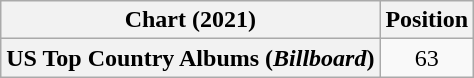<table class="wikitable plainrowheaders" style="text-align:center">
<tr>
<th scope="col">Chart (2021)</th>
<th scope="col">Position</th>
</tr>
<tr>
<th scope="row">US Top Country Albums (<em>Billboard</em>)</th>
<td>63</td>
</tr>
</table>
